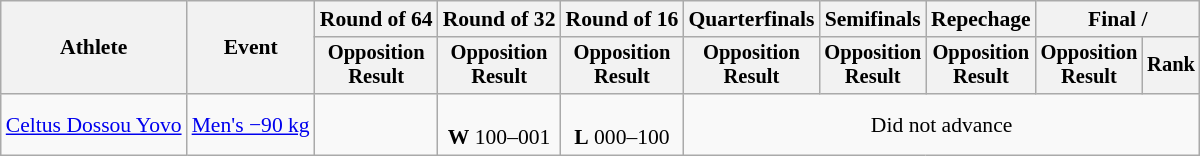<table class="wikitable" style="font-size:90%">
<tr>
<th rowspan="2">Athlete</th>
<th rowspan="2">Event</th>
<th>Round of 64</th>
<th>Round of 32</th>
<th>Round of 16</th>
<th>Quarterfinals</th>
<th>Semifinals</th>
<th>Repechage</th>
<th colspan=2>Final / </th>
</tr>
<tr style="font-size:95%">
<th>Opposition<br>Result</th>
<th>Opposition<br>Result</th>
<th>Opposition<br>Result</th>
<th>Opposition<br>Result</th>
<th>Opposition<br>Result</th>
<th>Opposition<br>Result</th>
<th>Opposition<br>Result</th>
<th>Rank</th>
</tr>
<tr align=center>
<td align=left><a href='#'>Celtus Dossou Yovo</a></td>
<td align=left><a href='#'>Men's −90 kg</a></td>
<td></td>
<td><br><strong>W</strong> 100–001</td>
<td><br><strong>L</strong> 000–100</td>
<td colspan=5>Did not advance</td>
</tr>
</table>
